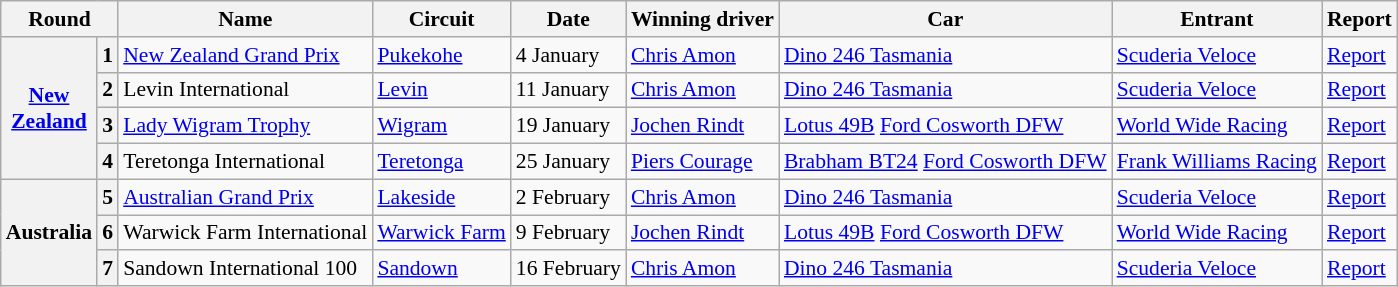<table class="wikitable" style="font-size: 90%;">
<tr>
<th colspan=2>Round</th>
<th>Name</th>
<th>Circuit</th>
<th>Date</th>
<th>Winning driver</th>
<th>Car</th>
<th>Entrant</th>
<th>Report</th>
</tr>
<tr>
<th rowspan=4><a href='#'>New<br>Zealand</a></th>
<th>1</th>
<td><a href='#'>New Zealand Grand Prix</a></td>
<td><a href='#'>Pukekohe</a></td>
<td>4 January</td>
<td> <a href='#'>Chris Amon</a></td>
<td><a href='#'>Dino 246 Tasmania</a></td>
<td><a href='#'>Scuderia Veloce</a></td>
<td><a href='#'>Report</a></td>
</tr>
<tr>
<th>2</th>
<td>Levin International</td>
<td><a href='#'>Levin</a></td>
<td>11 January</td>
<td> <a href='#'>Chris Amon</a></td>
<td><a href='#'>Dino 246 Tasmania</a></td>
<td><a href='#'>Scuderia Veloce</a></td>
<td><a href='#'>Report</a></td>
</tr>
<tr>
<th>3</th>
<td><a href='#'>Lady Wigram Trophy</a></td>
<td><a href='#'>Wigram</a></td>
<td>19 January</td>
<td> <a href='#'>Jochen Rindt</a></td>
<td><a href='#'>Lotus 49B</a> <a href='#'>Ford Cosworth DFW</a></td>
<td><a href='#'>World Wide Racing</a></td>
<td><a href='#'>Report</a></td>
</tr>
<tr>
<th>4</th>
<td>Teretonga International</td>
<td><a href='#'>Teretonga</a></td>
<td>25 January</td>
<td> <a href='#'>Piers Courage</a></td>
<td><a href='#'>Brabham BT24</a> <a href='#'>Ford Cosworth DFW</a></td>
<td><a href='#'>Frank Williams Racing</a></td>
<td><a href='#'>Report</a></td>
</tr>
<tr>
<th rowspan=3>Australia</th>
<th>5</th>
<td><a href='#'>Australian Grand Prix</a></td>
<td><a href='#'>Lakeside</a></td>
<td>2 February</td>
<td> <a href='#'>Chris Amon</a></td>
<td><a href='#'>Dino 246 Tasmania</a></td>
<td><a href='#'>Scuderia Veloce</a></td>
<td><a href='#'>Report</a></td>
</tr>
<tr>
<th>6</th>
<td>Warwick Farm International</td>
<td><a href='#'>Warwick Farm</a></td>
<td>9 February</td>
<td> <a href='#'>Jochen Rindt</a></td>
<td><a href='#'>Lotus 49B</a> <a href='#'>Ford Cosworth DFW</a></td>
<td><a href='#'>World Wide Racing</a></td>
<td><a href='#'>Report</a></td>
</tr>
<tr>
<th>7</th>
<td>Sandown International 100</td>
<td><a href='#'>Sandown</a></td>
<td>16 February</td>
<td> <a href='#'>Chris Amon</a></td>
<td><a href='#'>Dino 246 Tasmania</a></td>
<td><a href='#'>Scuderia Veloce</a></td>
<td><a href='#'>Report</a></td>
</tr>
</table>
